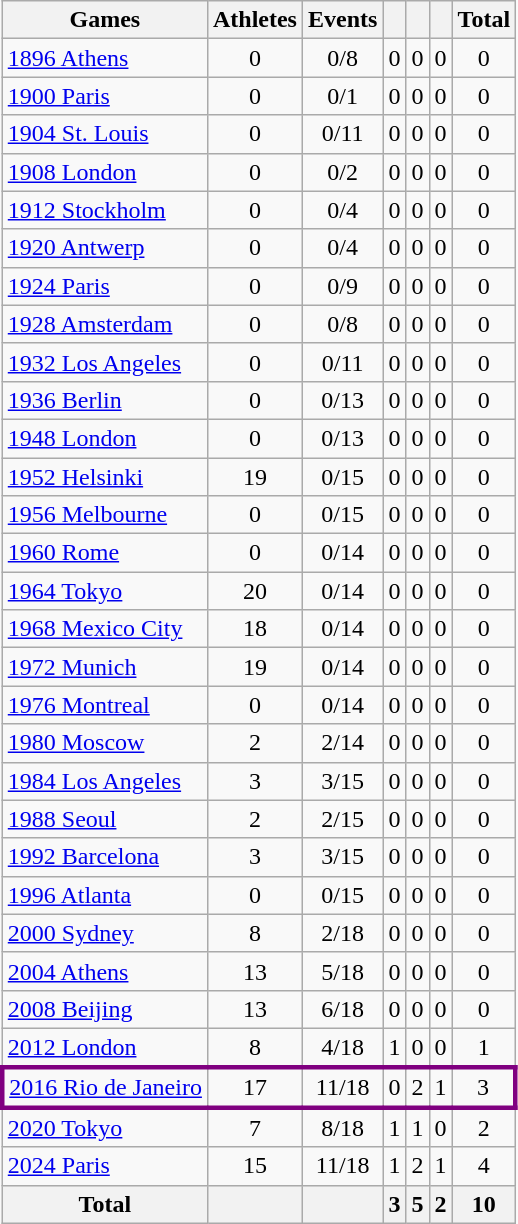<table class="wikitable sortable" style="text-align:center">
<tr>
<th>Games</th>
<th>Athletes</th>
<th>Events</th>
<th width:3em; font-weight:bold;"></th>
<th width:3em; font-weight:bold;"></th>
<th width:3em; font-weight:bold;"></th>
<th style="width:3; font-weight:bold;">Total</th>
</tr>
<tr>
<td align=left> <a href='#'>1896 Athens</a></td>
<td>0</td>
<td>0/8</td>
<td>0</td>
<td>0</td>
<td>0</td>
<td>0</td>
</tr>
<tr>
<td align=left> <a href='#'>1900 Paris</a></td>
<td>0</td>
<td>0/1</td>
<td>0</td>
<td>0</td>
<td>0</td>
<td>0</td>
</tr>
<tr>
<td align=left> <a href='#'>1904 St. Louis</a></td>
<td>0</td>
<td>0/11</td>
<td>0</td>
<td>0</td>
<td>0</td>
<td>0</td>
</tr>
<tr>
<td align=left> <a href='#'>1908 London</a></td>
<td>0</td>
<td>0/2</td>
<td>0</td>
<td>0</td>
<td>0</td>
<td>0</td>
</tr>
<tr>
<td align=left> <a href='#'>1912 Stockholm</a></td>
<td>0</td>
<td>0/4</td>
<td>0</td>
<td>0</td>
<td>0</td>
<td>0</td>
</tr>
<tr>
<td align=left> <a href='#'>1920 Antwerp</a></td>
<td>0</td>
<td>0/4</td>
<td>0</td>
<td>0</td>
<td>0</td>
<td>0</td>
</tr>
<tr>
<td align=left> <a href='#'>1924 Paris</a></td>
<td>0</td>
<td>0/9</td>
<td>0</td>
<td>0</td>
<td>0</td>
<td>0</td>
</tr>
<tr>
<td align=left> <a href='#'>1928 Amsterdam</a></td>
<td>0</td>
<td>0/8</td>
<td>0</td>
<td>0</td>
<td>0</td>
<td>0</td>
</tr>
<tr>
<td align=left> <a href='#'>1932 Los Angeles</a></td>
<td>0</td>
<td>0/11</td>
<td>0</td>
<td>0</td>
<td>0</td>
<td>0</td>
</tr>
<tr>
<td align=left> <a href='#'>1936 Berlin</a></td>
<td>0</td>
<td>0/13</td>
<td>0</td>
<td>0</td>
<td>0</td>
<td>0</td>
</tr>
<tr>
<td align=left> <a href='#'>1948 London</a></td>
<td>0</td>
<td>0/13</td>
<td>0</td>
<td>0</td>
<td>0</td>
<td>0</td>
</tr>
<tr>
<td align=left> <a href='#'>1952 Helsinki</a></td>
<td>19</td>
<td>0/15</td>
<td>0</td>
<td>0</td>
<td>0</td>
<td>0</td>
</tr>
<tr>
<td align=left>  <a href='#'>1956 Melbourne</a></td>
<td>0</td>
<td>0/15</td>
<td>0</td>
<td>0</td>
<td>0</td>
<td>0</td>
</tr>
<tr>
<td align=left> <a href='#'>1960 Rome</a></td>
<td>0</td>
<td>0/14</td>
<td>0</td>
<td>0</td>
<td>0</td>
<td>0</td>
</tr>
<tr>
<td align=left> <a href='#'>1964 Tokyo</a></td>
<td>20</td>
<td>0/14</td>
<td>0</td>
<td>0</td>
<td>0</td>
<td>0</td>
</tr>
<tr>
<td align=left> <a href='#'>1968 Mexico City</a></td>
<td>18</td>
<td>0/14</td>
<td>0</td>
<td>0</td>
<td>0</td>
<td>0</td>
</tr>
<tr>
<td align=left> <a href='#'>1972 Munich</a></td>
<td>19</td>
<td>0/14</td>
<td>0</td>
<td>0</td>
<td>0</td>
<td>0</td>
</tr>
<tr>
<td align=left> <a href='#'>1976 Montreal</a></td>
<td>0</td>
<td>0/14</td>
<td>0</td>
<td>0</td>
<td>0</td>
<td>0</td>
</tr>
<tr>
<td align=left> <a href='#'>1980 Moscow</a></td>
<td>2</td>
<td>2/14</td>
<td>0</td>
<td>0</td>
<td>0</td>
<td>0</td>
</tr>
<tr>
<td align=left> <a href='#'>1984 Los Angeles</a></td>
<td>3</td>
<td>3/15</td>
<td>0</td>
<td>0</td>
<td>0</td>
<td>0</td>
</tr>
<tr>
<td align=left> <a href='#'>1988 Seoul</a></td>
<td>2</td>
<td>2/15</td>
<td>0</td>
<td>0</td>
<td>0</td>
<td>0</td>
</tr>
<tr>
<td align=left> <a href='#'>1992 Barcelona</a></td>
<td>3</td>
<td>3/15</td>
<td>0</td>
<td>0</td>
<td>0</td>
<td>0</td>
</tr>
<tr>
<td align=left> <a href='#'>1996 Atlanta</a></td>
<td>0</td>
<td>0/15</td>
<td>0</td>
<td>0</td>
<td>0</td>
<td>0</td>
</tr>
<tr>
<td align=left>  <a href='#'>2000 Sydney</a></td>
<td>8</td>
<td>2/18</td>
<td>0</td>
<td>0</td>
<td>0</td>
<td>0</td>
</tr>
<tr>
<td align=left> <a href='#'>2004 Athens</a></td>
<td>13</td>
<td>5/18</td>
<td>0</td>
<td>0</td>
<td>0</td>
<td>0</td>
</tr>
<tr>
<td align=left> <a href='#'>2008 Beijing</a></td>
<td>13</td>
<td>6/18</td>
<td>0</td>
<td>0</td>
<td>0</td>
<td>0</td>
</tr>
<tr>
<td align=left> <a href='#'>2012 London</a></td>
<td>8</td>
<td>4/18</td>
<td>1</td>
<td>0</td>
<td>0</td>
<td>1</td>
</tr>
<tr>
</tr>
<tr align=center style="border: 3px solid purple">
<td align=left> <a href='#'>2016 Rio de Janeiro</a></td>
<td>17</td>
<td>11/18</td>
<td>0</td>
<td>2</td>
<td>1</td>
<td>3</td>
</tr>
<tr>
<td align=left> <a href='#'>2020 Tokyo</a></td>
<td>7</td>
<td>8/18</td>
<td>1</td>
<td>1</td>
<td>0</td>
<td>2</td>
</tr>
<tr>
<td align=left> <a href='#'>2024 Paris</a></td>
<td>15</td>
<td>11/18</td>
<td>1</td>
<td>2</td>
<td>1</td>
<td>4</td>
</tr>
<tr>
<th>Total</th>
<th></th>
<th></th>
<th>3</th>
<th>5</th>
<th>2</th>
<th>10</th>
</tr>
</table>
